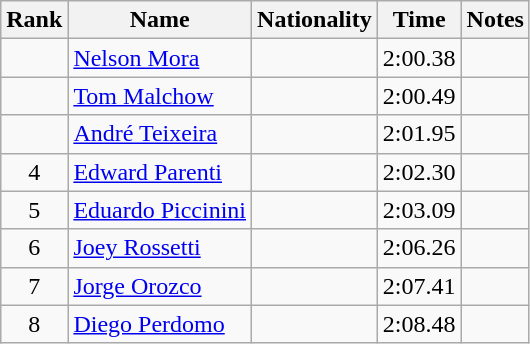<table class="wikitable sortable" style="text-align:center">
<tr>
<th>Rank</th>
<th>Name</th>
<th>Nationality</th>
<th>Time</th>
<th>Notes</th>
</tr>
<tr>
<td></td>
<td align=left><a href='#'>Nelson Mora</a></td>
<td align=left></td>
<td>2:00.38</td>
<td></td>
</tr>
<tr>
<td></td>
<td align=left><a href='#'>Tom Malchow</a></td>
<td align=left></td>
<td>2:00.49</td>
<td></td>
</tr>
<tr>
<td></td>
<td align=left><a href='#'>André Teixeira</a></td>
<td align=left></td>
<td>2:01.95</td>
<td></td>
</tr>
<tr>
<td>4</td>
<td align=left><a href='#'>Edward Parenti</a></td>
<td align=left></td>
<td>2:02.30</td>
<td></td>
</tr>
<tr>
<td>5</td>
<td align=left><a href='#'>Eduardo Piccinini</a></td>
<td align=left></td>
<td>2:03.09</td>
<td></td>
</tr>
<tr>
<td>6</td>
<td align=left><a href='#'>Joey Rossetti</a></td>
<td align=left></td>
<td>2:06.26</td>
<td></td>
</tr>
<tr>
<td>7</td>
<td align=left><a href='#'>Jorge Orozco</a></td>
<td align=left></td>
<td>2:07.41</td>
<td></td>
</tr>
<tr>
<td>8</td>
<td align=left><a href='#'>Diego Perdomo</a></td>
<td align=left></td>
<td>2:08.48</td>
<td></td>
</tr>
</table>
